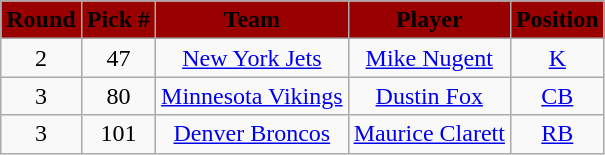<table class="wikitable" style="text-align:center">
<tr style="background:#900;">
<td><strong><span>Round</span></strong></td>
<td><strong><span>Pick #</span></strong></td>
<td><strong><span>Team</span></strong></td>
<td><strong><span>Player</span></strong></td>
<td><strong><span>Position</span></strong></td>
</tr>
<tr>
<td>2</td>
<td align=center>47</td>
<td><a href='#'>New York Jets</a></td>
<td><a href='#'>Mike Nugent</a></td>
<td><a href='#'>K</a></td>
</tr>
<tr>
<td>3</td>
<td align=center>80</td>
<td><a href='#'>Minnesota Vikings</a></td>
<td><a href='#'>Dustin Fox</a></td>
<td><a href='#'>CB</a></td>
</tr>
<tr>
<td>3</td>
<td align=center>101</td>
<td><a href='#'>Denver Broncos</a></td>
<td><a href='#'>Maurice Clarett</a></td>
<td><a href='#'>RB</a></td>
</tr>
</table>
